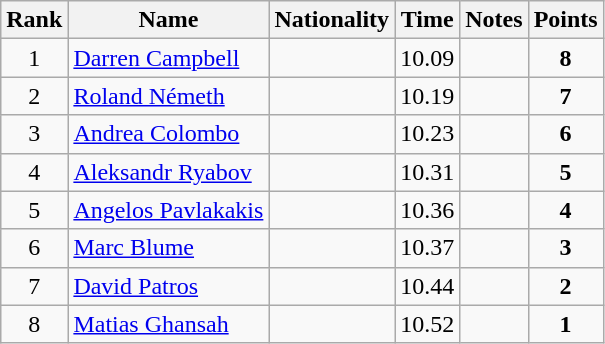<table class="wikitable sortable" style="text-align:center">
<tr>
<th>Rank</th>
<th>Name</th>
<th>Nationality</th>
<th>Time</th>
<th>Notes</th>
<th>Points</th>
</tr>
<tr>
<td>1</td>
<td align=left><a href='#'>Darren Campbell</a></td>
<td align=left></td>
<td>10.09</td>
<td></td>
<td><strong>8</strong></td>
</tr>
<tr>
<td>2</td>
<td align=left><a href='#'>Roland Németh</a></td>
<td align=left></td>
<td>10.19</td>
<td></td>
<td><strong>7</strong></td>
</tr>
<tr>
<td>3</td>
<td align=left><a href='#'>Andrea Colombo</a></td>
<td align=left></td>
<td>10.23</td>
<td></td>
<td><strong>6</strong></td>
</tr>
<tr>
<td>4</td>
<td align=left><a href='#'>Aleksandr Ryabov</a></td>
<td align=left></td>
<td>10.31</td>
<td></td>
<td><strong>5</strong></td>
</tr>
<tr>
<td>5</td>
<td align=left><a href='#'>Angelos Pavlakakis</a></td>
<td align=left></td>
<td>10.36</td>
<td></td>
<td><strong>4</strong></td>
</tr>
<tr>
<td>6</td>
<td align=left><a href='#'>Marc Blume</a></td>
<td align=left></td>
<td>10.37</td>
<td></td>
<td><strong>3</strong></td>
</tr>
<tr>
<td>7</td>
<td align=left><a href='#'>David Patros</a></td>
<td align=left></td>
<td>10.44</td>
<td></td>
<td><strong>2</strong></td>
</tr>
<tr>
<td>8</td>
<td align=left><a href='#'>Matias Ghansah</a></td>
<td align=left></td>
<td>10.52</td>
<td></td>
<td><strong>1</strong></td>
</tr>
</table>
